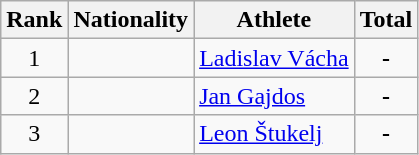<table class="wikitable">
<tr>
<th>Rank</th>
<th>Nationality</th>
<th>Athlete</th>
<th>Total</th>
</tr>
<tr>
<td style="text-align:center">1</td>
<td></td>
<td><a href='#'>Ladislav Vácha</a></td>
<td style="text-align:center"><strong>-</strong></td>
</tr>
<tr>
<td style="text-align:center">2</td>
<td></td>
<td><a href='#'>Jan Gajdos</a></td>
<td style="text-align:center"><strong>-</strong></td>
</tr>
<tr>
<td style="text-align:center">3</td>
<td></td>
<td><a href='#'>Leon Štukelj</a></td>
<td style="text-align:center"><strong>-</strong></td>
</tr>
</table>
